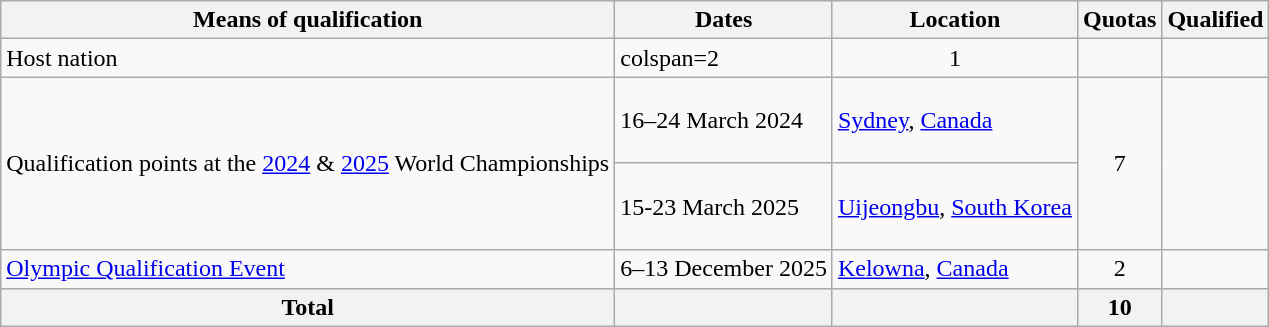<table class="wikitable">
<tr>
<th>Means of qualification</th>
<th>Dates</th>
<th>Location</th>
<th>Quotas</th>
<th>Qualified</th>
</tr>
<tr>
<td>Host nation</td>
<td>colspan=2 </td>
<td align=center>1</td>
<td></td>
</tr>
<tr>
<td rowspan=2>Qualification points at the <a href='#'>2024</a> & <a href='#'>2025</a> World Championships</td>
<td>16–24 March 2024</td>
<td> <a href='#'>Sydney</a>, <a href='#'>Canada</a></td>
<td rowspan=2 align=center>7</td>
<td rowspan=2><br><br><br><br><br><br></td>
</tr>
<tr>
<td>15-23 March 2025</td>
<td> <a href='#'>Uijeongbu</a>, <a href='#'>South Korea</a></td>
</tr>
<tr>
<td><a href='#'>Olympic Qualification Event</a></td>
<td>6–13 December 2025</td>
<td> <a href='#'>Kelowna</a>, <a href='#'>Canada</a></td>
<td align=center>2</td>
<td></td>
</tr>
<tr>
<th>Total</th>
<th></th>
<th></th>
<th>10</th>
<th></th>
</tr>
</table>
